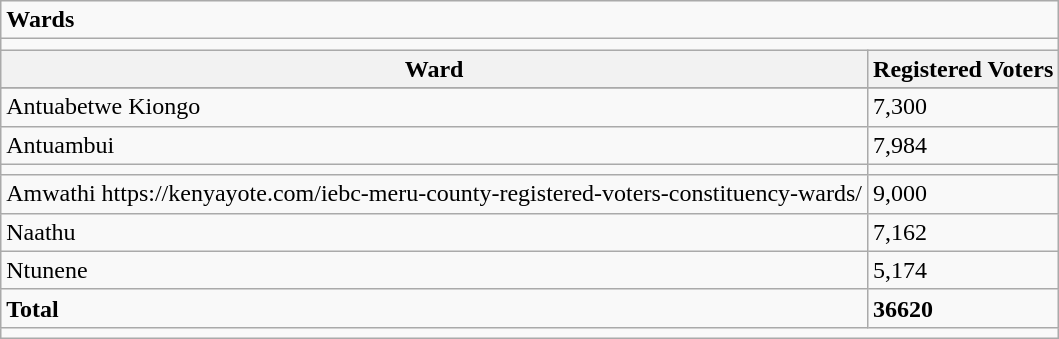<table class="wikitable">
<tr>
<td colspan="2"><strong>Wards</strong></td>
</tr>
<tr>
<td colspan="2"></td>
</tr>
<tr>
<th>Ward</th>
<th>Registered Voters</th>
</tr>
<tr>
</tr>
<tr>
<td>Antuabetwe Kiongo</td>
<td>7,300</td>
</tr>
<tr>
<td>Antuambui</td>
<td>7,984</td>
</tr>
<tr>
<td></td>
<td></td>
</tr>
<tr>
<td>Amwathi https://kenyayote.com/iebc-meru-county-registered-voters-constituency-wards/</td>
<td>9,000</td>
</tr>
<tr>
<td>Naathu</td>
<td>7,162</td>
</tr>
<tr>
<td>Ntunene</td>
<td>5,174</td>
</tr>
<tr>
<td><strong>Total</strong></td>
<td><strong>36620</strong></td>
</tr>
<tr>
<td colspan="2"></td>
</tr>
</table>
